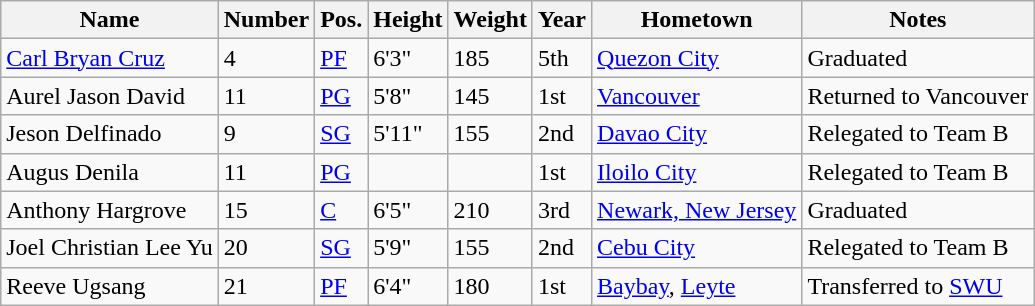<table class="wikitable sortable" border="1">
<tr>
<th>Name</th>
<th>Number</th>
<th>Pos.</th>
<th>Height</th>
<th>Weight</th>
<th>Year</th>
<th>Hometown</th>
<th class="unsortable">Notes</th>
</tr>
<tr>
<td sortname><a href='#'>Carl Bryan Cruz</a></td>
<td>4</td>
<td><a href='#'>PF</a></td>
<td>6'3"</td>
<td>185</td>
<td>5th</td>
<td><a href='#'>Quezon City</a></td>
<td>Graduated</td>
</tr>
<tr>
<td sortname>Aurel Jason David</td>
<td>11</td>
<td><a href='#'>PG</a></td>
<td>5'8"</td>
<td>145</td>
<td>1st</td>
<td><a href='#'>Vancouver</a></td>
<td>Returned to Vancouver</td>
</tr>
<tr>
<td sortname>Jeson Delfinado</td>
<td>9</td>
<td><a href='#'>SG</a></td>
<td>5'11"</td>
<td>155</td>
<td>2nd</td>
<td><a href='#'>Davao City</a></td>
<td>Relegated to Team B</td>
</tr>
<tr>
<td sortname>Augus Denila</td>
<td>11</td>
<td><a href='#'>PG</a></td>
<td></td>
<td></td>
<td>1st</td>
<td><a href='#'>Iloilo City</a></td>
<td>Relegated to Team B</td>
</tr>
<tr>
<td sortname>Anthony Hargrove</td>
<td>15</td>
<td><a href='#'>C</a></td>
<td>6'5"</td>
<td>210</td>
<td>3rd</td>
<td><a href='#'>Newark, New Jersey</a></td>
<td>Graduated</td>
</tr>
<tr>
<td sortname>Joel Christian Lee Yu</td>
<td>20</td>
<td><a href='#'>SG</a></td>
<td>5'9"</td>
<td>155</td>
<td>2nd</td>
<td><a href='#'>Cebu City</a></td>
<td>Relegated to Team B</td>
</tr>
<tr>
<td sortname>Reeve Ugsang</td>
<td>21</td>
<td><a href='#'>PF</a></td>
<td>6'4"</td>
<td>180</td>
<td>1st</td>
<td><a href='#'>Baybay</a>, <a href='#'>Leyte</a></td>
<td>Transferred to <a href='#'>SWU</a></td>
</tr>
</table>
